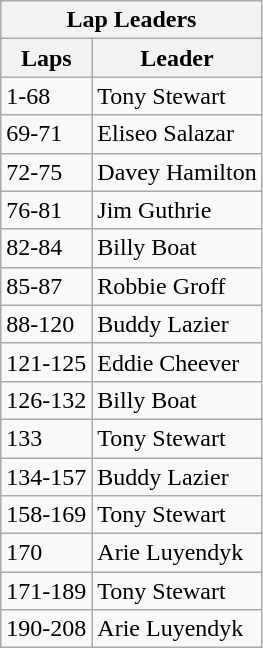<table class="wikitable">
<tr>
<th colspan=2>Lap Leaders</th>
</tr>
<tr>
<th>Laps</th>
<th>Leader</th>
</tr>
<tr>
<td>1-68</td>
<td>Tony Stewart</td>
</tr>
<tr>
<td>69-71</td>
<td>Eliseo Salazar</td>
</tr>
<tr>
<td>72-75</td>
<td>Davey Hamilton</td>
</tr>
<tr>
<td>76-81</td>
<td>Jim Guthrie</td>
</tr>
<tr>
<td>82-84</td>
<td>Billy Boat</td>
</tr>
<tr>
<td>85-87</td>
<td>Robbie Groff</td>
</tr>
<tr>
<td>88-120</td>
<td>Buddy Lazier</td>
</tr>
<tr>
<td>121-125</td>
<td>Eddie Cheever</td>
</tr>
<tr>
<td>126-132</td>
<td>Billy Boat</td>
</tr>
<tr>
<td>133</td>
<td>Tony Stewart</td>
</tr>
<tr>
<td>134-157</td>
<td>Buddy Lazier</td>
</tr>
<tr>
<td>158-169</td>
<td>Tony Stewart</td>
</tr>
<tr>
<td>170</td>
<td>Arie Luyendyk</td>
</tr>
<tr>
<td>171-189</td>
<td>Tony Stewart</td>
</tr>
<tr>
<td>190-208</td>
<td>Arie Luyendyk</td>
</tr>
</table>
